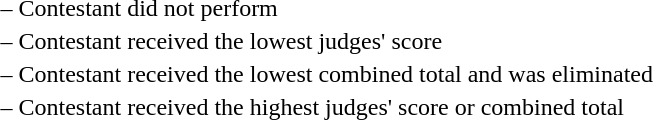<table>
<tr>
<td> –</td>
<td>Contestant did not perform</td>
</tr>
<tr>
<td> –</td>
<td>Contestant received the lowest judges' score</td>
</tr>
<tr>
<td> –</td>
<td>Contestant received the lowest combined total and was eliminated</td>
</tr>
<tr>
<td> –</td>
<td>Contestant received the highest judges' score or combined total</td>
</tr>
</table>
